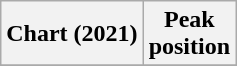<table class="wikitable plainrowheaders sortable">
<tr>
<th style="text-align:center;">Chart (2021)</th>
<th style="text-align:center;">Peak<br>position</th>
</tr>
<tr>
</tr>
</table>
